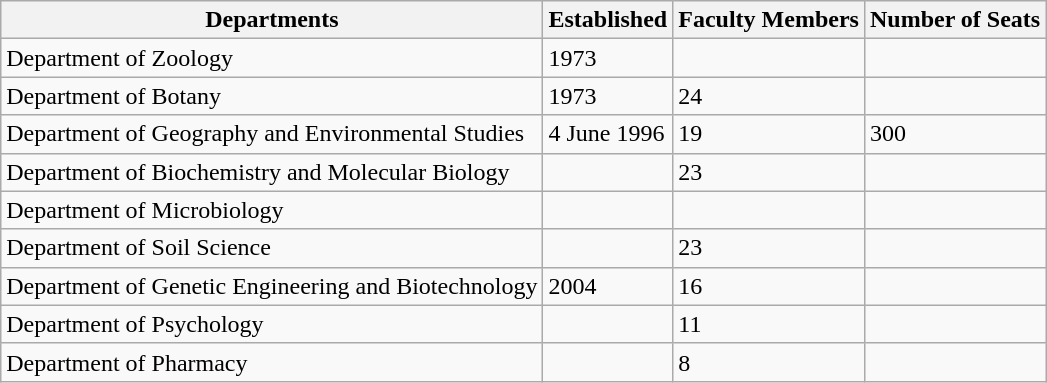<table class="wikitable sortable">
<tr>
<th>Departments</th>
<th>Established</th>
<th>Faculty Members</th>
<th>Number of Seats</th>
</tr>
<tr>
<td>Department of Zoology</td>
<td>1973</td>
<td></td>
<td></td>
</tr>
<tr>
<td>Department of Botany</td>
<td>1973</td>
<td>24</td>
<td></td>
</tr>
<tr>
<td>Department of Geography and Environmental Studies</td>
<td>4 June 1996</td>
<td>19</td>
<td>300</td>
</tr>
<tr>
<td>Department of Biochemistry and Molecular Biology</td>
<td></td>
<td>23</td>
<td></td>
</tr>
<tr>
<td>Department of Microbiology</td>
<td></td>
<td></td>
<td></td>
</tr>
<tr>
<td>Department of Soil Science</td>
<td></td>
<td>23</td>
<td></td>
</tr>
<tr>
<td>Department of Genetic Engineering and Biotechnology</td>
<td>2004</td>
<td>16</td>
<td></td>
</tr>
<tr>
<td>Department of Psychology</td>
<td></td>
<td>11</td>
<td></td>
</tr>
<tr>
<td>Department of Pharmacy</td>
<td></td>
<td>8</td>
<td></td>
</tr>
</table>
